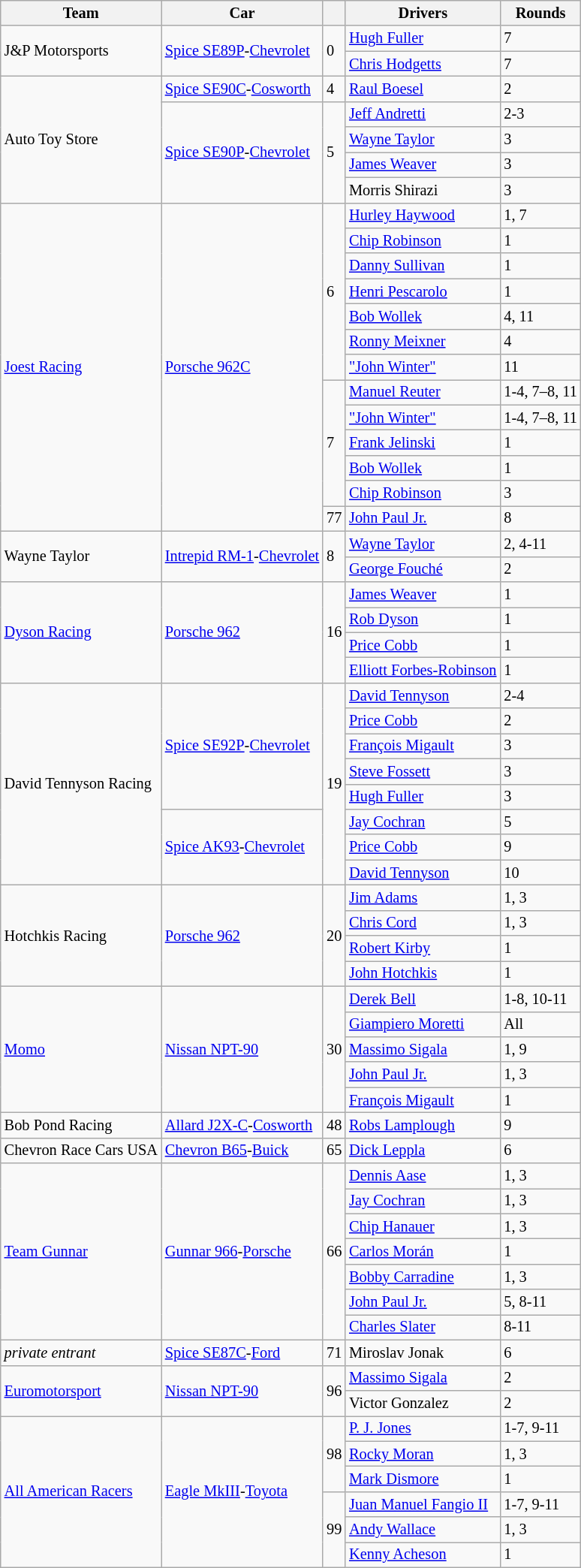<table class="wikitable" style="font-size: 85%">
<tr>
<th>Team</th>
<th>Car</th>
<th></th>
<th>Drivers</th>
<th>Rounds</th>
</tr>
<tr>
<td rowspan="2"> J&P Motorsports</td>
<td rowspan="2"><a href='#'>Spice SE89P</a>-<a href='#'>Chevrolet</a></td>
<td rowspan="2">0</td>
<td> <a href='#'>Hugh Fuller</a></td>
<td>7</td>
</tr>
<tr>
<td> <a href='#'>Chris Hodgetts</a></td>
<td>7</td>
</tr>
<tr>
<td rowspan="5"> Auto Toy Store</td>
<td><a href='#'>Spice SE90C</a>-<a href='#'>Cosworth</a></td>
<td>4</td>
<td> <a href='#'>Raul Boesel</a></td>
<td>2</td>
</tr>
<tr>
<td rowspan="4"><a href='#'>Spice SE90P</a>-<a href='#'>Chevrolet</a></td>
<td rowspan="4">5</td>
<td> <a href='#'>Jeff Andretti</a></td>
<td>2-3</td>
</tr>
<tr>
<td> <a href='#'>Wayne Taylor</a></td>
<td>3</td>
</tr>
<tr>
<td> <a href='#'>James Weaver</a></td>
<td>3</td>
</tr>
<tr>
<td> Morris Shirazi</td>
<td>3</td>
</tr>
<tr>
<td rowspan="13"> <a href='#'>Joest Racing</a></td>
<td rowspan="13"><a href='#'>Porsche 962C</a></td>
<td rowspan="7">6</td>
<td> <a href='#'>Hurley Haywood</a></td>
<td>1, 7</td>
</tr>
<tr>
<td> <a href='#'>Chip Robinson</a></td>
<td>1</td>
</tr>
<tr>
<td> <a href='#'>Danny Sullivan</a></td>
<td>1</td>
</tr>
<tr>
<td> <a href='#'>Henri Pescarolo</a></td>
<td>1</td>
</tr>
<tr>
<td> <a href='#'>Bob Wollek</a></td>
<td>4, 11</td>
</tr>
<tr>
<td> <a href='#'>Ronny Meixner</a></td>
<td>4</td>
</tr>
<tr>
<td> <a href='#'>"John Winter"</a></td>
<td>11</td>
</tr>
<tr>
<td rowspan="5">7</td>
<td> <a href='#'>Manuel Reuter</a></td>
<td>1-4, 7–8, 11</td>
</tr>
<tr>
<td> <a href='#'>"John Winter"</a></td>
<td>1-4, 7–8, 11</td>
</tr>
<tr>
<td> <a href='#'>Frank Jelinski</a></td>
<td>1</td>
</tr>
<tr>
<td> <a href='#'>Bob Wollek</a></td>
<td>1</td>
</tr>
<tr>
<td> <a href='#'>Chip Robinson</a></td>
<td>3</td>
</tr>
<tr>
<td>77</td>
<td> <a href='#'>John Paul Jr.</a></td>
<td>8</td>
</tr>
<tr>
<td rowspan="2"> Wayne Taylor</td>
<td rowspan="2"><a href='#'>Intrepid RM-1</a>-<a href='#'>Chevrolet</a></td>
<td rowspan="2">8</td>
<td> <a href='#'>Wayne Taylor</a></td>
<td>2, 4-11</td>
</tr>
<tr>
<td> <a href='#'>George Fouché</a></td>
<td>2</td>
</tr>
<tr>
<td rowspan="4"> <a href='#'>Dyson Racing</a></td>
<td rowspan="4"><a href='#'>Porsche 962</a></td>
<td rowspan="4">16</td>
<td> <a href='#'>James Weaver</a></td>
<td>1</td>
</tr>
<tr>
<td> <a href='#'>Rob Dyson</a></td>
<td>1</td>
</tr>
<tr>
<td> <a href='#'>Price Cobb</a></td>
<td>1</td>
</tr>
<tr>
<td> <a href='#'>Elliott Forbes-Robinson</a></td>
<td>1</td>
</tr>
<tr>
<td rowspan="8"> David Tennyson Racing</td>
<td rowspan="5"><a href='#'>Spice SE92P</a>-<a href='#'>Chevrolet</a></td>
<td rowspan="8">19</td>
<td> <a href='#'>David Tennyson</a></td>
<td>2-4</td>
</tr>
<tr>
<td> <a href='#'>Price Cobb</a></td>
<td>2</td>
</tr>
<tr>
<td> <a href='#'>François Migault</a></td>
<td>3</td>
</tr>
<tr>
<td> <a href='#'>Steve Fossett</a></td>
<td>3</td>
</tr>
<tr>
<td> <a href='#'>Hugh Fuller</a></td>
<td>3</td>
</tr>
<tr>
<td rowspan="3"><a href='#'>Spice AK93</a>-<a href='#'>Chevrolet</a></td>
<td> <a href='#'>Jay Cochran</a></td>
<td>5</td>
</tr>
<tr>
<td> <a href='#'>Price Cobb</a></td>
<td>9</td>
</tr>
<tr>
<td> <a href='#'>David Tennyson</a></td>
<td>10</td>
</tr>
<tr>
<td rowspan="4"> Hotchkis Racing</td>
<td rowspan="4"><a href='#'>Porsche 962</a></td>
<td rowspan="4">20</td>
<td> <a href='#'>Jim Adams</a></td>
<td>1, 3</td>
</tr>
<tr>
<td> <a href='#'>Chris Cord</a></td>
<td>1, 3</td>
</tr>
<tr>
<td> <a href='#'>Robert Kirby</a></td>
<td>1</td>
</tr>
<tr>
<td> <a href='#'>John Hotchkis</a></td>
<td>1</td>
</tr>
<tr>
<td rowspan="5"> <a href='#'>Momo</a></td>
<td rowspan="5"><a href='#'>Nissan NPT-90</a></td>
<td rowspan="5">30</td>
<td> <a href='#'>Derek Bell</a></td>
<td>1-8, 10-11</td>
</tr>
<tr>
<td> <a href='#'>Giampiero Moretti</a></td>
<td>All</td>
</tr>
<tr>
<td> <a href='#'>Massimo Sigala</a></td>
<td>1, 9</td>
</tr>
<tr>
<td> <a href='#'>John Paul Jr.</a></td>
<td>1, 3</td>
</tr>
<tr>
<td> <a href='#'>François Migault</a></td>
<td>1</td>
</tr>
<tr>
<td> Bob Pond Racing</td>
<td><a href='#'>Allard J2X-C</a>-<a href='#'>Cosworth</a></td>
<td>48</td>
<td> <a href='#'>Robs Lamplough</a></td>
<td>9</td>
</tr>
<tr>
<td> Chevron Race Cars USA</td>
<td><a href='#'>Chevron B65</a>-<a href='#'>Buick</a></td>
<td>65</td>
<td> <a href='#'>Dick Leppla</a></td>
<td>6</td>
</tr>
<tr>
<td rowspan="7"> <a href='#'>Team Gunnar</a></td>
<td rowspan="7"><a href='#'>Gunnar 966</a>-<a href='#'>Porsche</a></td>
<td rowspan="7">66</td>
<td> <a href='#'>Dennis Aase</a></td>
<td>1, 3</td>
</tr>
<tr>
<td> <a href='#'>Jay Cochran</a></td>
<td>1, 3</td>
</tr>
<tr>
<td> <a href='#'>Chip Hanauer</a></td>
<td>1, 3</td>
</tr>
<tr>
<td> <a href='#'>Carlos Morán</a></td>
<td>1</td>
</tr>
<tr>
<td> <a href='#'>Bobby Carradine</a></td>
<td>1, 3</td>
</tr>
<tr>
<td> <a href='#'>John Paul Jr.</a></td>
<td>5, 8-11</td>
</tr>
<tr>
<td> <a href='#'>Charles Slater</a></td>
<td>8-11</td>
</tr>
<tr>
<td><em>private entrant</em></td>
<td><a href='#'>Spice SE87C</a>-<a href='#'>Ford</a></td>
<td>71</td>
<td> Miroslav Jonak</td>
<td>6</td>
</tr>
<tr>
<td rowspan="2"> <a href='#'>Euromotorsport</a></td>
<td rowspan="2"><a href='#'>Nissan NPT-90</a></td>
<td rowspan="2">96</td>
<td> <a href='#'>Massimo Sigala</a></td>
<td>2</td>
</tr>
<tr>
<td> Victor Gonzalez</td>
<td>2</td>
</tr>
<tr>
<td rowspan="6"> <a href='#'>All American Racers</a></td>
<td rowspan="6"><a href='#'>Eagle MkIII</a>-<a href='#'>Toyota</a></td>
<td rowspan="3">98</td>
<td> <a href='#'>P. J. Jones</a></td>
<td>1-7, 9-11</td>
</tr>
<tr>
<td> <a href='#'>Rocky Moran</a></td>
<td>1, 3</td>
</tr>
<tr>
<td> <a href='#'>Mark Dismore</a></td>
<td>1</td>
</tr>
<tr>
<td rowspan="3">99</td>
<td> <a href='#'>Juan Manuel Fangio II</a></td>
<td>1-7, 9-11</td>
</tr>
<tr>
<td> <a href='#'>Andy Wallace</a></td>
<td>1, 3</td>
</tr>
<tr>
<td> <a href='#'>Kenny Acheson</a></td>
<td>1</td>
</tr>
</table>
